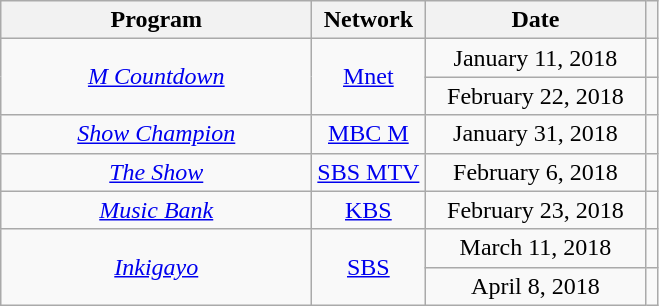<table class="wikitable sortable" style="text-align:center">
<tr>
<th width="200">Program</th>
<th>Network</th>
<th width="140">Date</th>
<th class=unsortable></th>
</tr>
<tr>
<td rowspan="2"><em><a href='#'>M Countdown</a></em></td>
<td rowspan="2"><a href='#'>Mnet</a></td>
<td>January 11, 2018</td>
<td></td>
</tr>
<tr>
<td>February 22, 2018</td>
<td></td>
</tr>
<tr>
<td><em><a href='#'>Show Champion</a></em></td>
<td><a href='#'>MBC M</a></td>
<td>January 31, 2018</td>
<td></td>
</tr>
<tr>
<td><em><a href='#'>The Show</a></em></td>
<td><a href='#'>SBS MTV</a></td>
<td>February 6, 2018</td>
<td></td>
</tr>
<tr>
<td><em><a href='#'>Music Bank</a></em></td>
<td><a href='#'>KBS</a></td>
<td>February 23, 2018</td>
<td></td>
</tr>
<tr>
<td rowspan="2"><em><a href='#'>Inkigayo</a></em></td>
<td rowspan="2"><a href='#'>SBS</a></td>
<td>March 11, 2018</td>
<td></td>
</tr>
<tr>
<td>April 8, 2018</td>
<td></td>
</tr>
</table>
